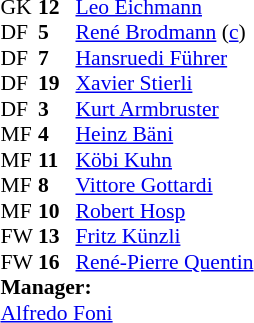<table cellspacing="0" cellpadding="0" style="font-size:90%; margin:0.2em auto;">
<tr>
<th width="25"></th>
<th width="25"></th>
</tr>
<tr>
<td>GK</td>
<td><strong>12</strong></td>
<td><a href='#'>Leo Eichmann</a></td>
</tr>
<tr>
<td>DF</td>
<td><strong>5</strong></td>
<td><a href='#'>René Brodmann</a> (<a href='#'>c</a>)</td>
</tr>
<tr>
<td>DF</td>
<td><strong>7</strong></td>
<td><a href='#'>Hansruedi Führer</a></td>
</tr>
<tr>
<td>DF</td>
<td><strong>19</strong></td>
<td><a href='#'>Xavier Stierli</a></td>
</tr>
<tr>
<td>DF</td>
<td><strong>3</strong></td>
<td><a href='#'>Kurt Armbruster</a></td>
</tr>
<tr>
<td>MF</td>
<td><strong>4</strong></td>
<td><a href='#'>Heinz Bäni</a></td>
</tr>
<tr>
<td>MF</td>
<td><strong>11</strong></td>
<td><a href='#'>Köbi Kuhn</a></td>
</tr>
<tr>
<td>MF</td>
<td><strong>8</strong></td>
<td><a href='#'>Vittore Gottardi</a></td>
</tr>
<tr>
<td>MF</td>
<td><strong>10</strong></td>
<td><a href='#'>Robert Hosp</a></td>
</tr>
<tr>
<td>FW</td>
<td><strong>13</strong></td>
<td><a href='#'>Fritz Künzli</a></td>
</tr>
<tr>
<td>FW</td>
<td><strong>16</strong></td>
<td><a href='#'>René-Pierre Quentin</a></td>
</tr>
<tr>
<td colspan=3><strong>Manager:</strong></td>
</tr>
<tr>
<td colspan=3> <a href='#'>Alfredo Foni</a></td>
</tr>
</table>
